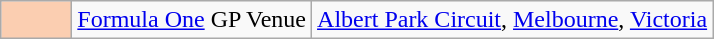<table class="wikitable">
<tr>
<td width=40px align=center style="background-color:#FBCEB1"></td>
<td><a href='#'>Formula One</a> GP Venue</td>
<td><a href='#'>Albert Park Circuit</a>, <a href='#'>Melbourne</a>, <a href='#'>Victoria</a></td>
</tr>
</table>
